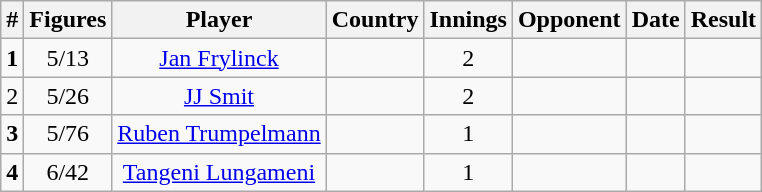<table class="wikitable"  style="font-size:100%"  width:"100%">
<tr>
<th>#</th>
<th>Figures</th>
<th>Player</th>
<th>Country</th>
<th>Innings</th>
<th>Opponent</th>
<th>Date</th>
<th>Result</th>
</tr>
<tr align="center" ;>
<td><strong>1</strong></td>
<td>5/13</td>
<td><a href='#'>Jan Frylinck</a></td>
<td></td>
<td>2</td>
<td></td>
<td></td>
<td></td>
</tr>
<tr align="center" ;>
<td>2</td>
<td>5/26</td>
<td><a href='#'>JJ Smit</a></td>
<td></td>
<td>2</td>
<td></td>
<td></td>
<td></td>
</tr>
<tr align="center";>
<td><strong>3</strong></td>
<td>5/76</td>
<td><a href='#'>Ruben Trumpelmann</a></td>
<td></td>
<td>1</td>
<td></td>
<td></td>
<td></td>
</tr>
<tr align="center";>
<td><strong>4</strong></td>
<td>6/42</td>
<td><a href='#'>Tangeni Lungameni</a></td>
<td></td>
<td>1</td>
<td></td>
<td></td>
<td></td>
</tr>
</table>
